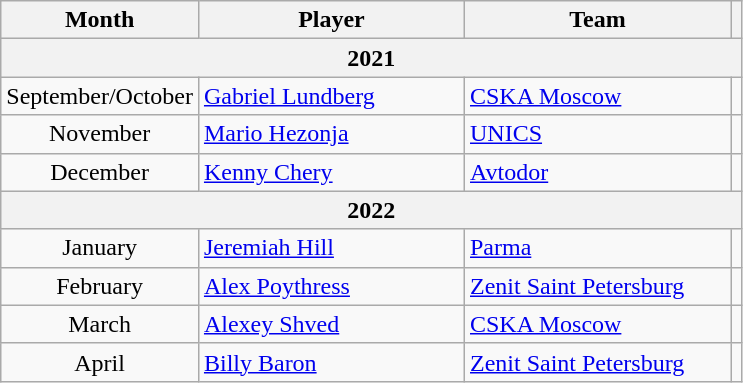<table class="wikitable sortable" style="text-align:center;">
<tr>
<th>Month</th>
<th style="width:170px;">Player</th>
<th style="width:170px;">Team</th>
<th></th>
</tr>
<tr>
<th colspan=4>2021</th>
</tr>
<tr>
<td>September/October</td>
<td align=left> <a href='#'>Gabriel Lundberg</a></td>
<td align=left> <a href='#'>CSKA Moscow</a></td>
<td></td>
</tr>
<tr>
<td>November</td>
<td align=left> <a href='#'>Mario Hezonja</a></td>
<td align=left> <a href='#'>UNICS</a></td>
<td></td>
</tr>
<tr>
<td>December</td>
<td align=left> <a href='#'>Kenny Chery</a></td>
<td align=left> <a href='#'>Avtodor</a></td>
<td></td>
</tr>
<tr>
<th colspan=4>2022</th>
</tr>
<tr>
<td>January</td>
<td align=left> <a href='#'>Jeremiah Hill</a></td>
<td align=left> <a href='#'>Parma</a></td>
<td></td>
</tr>
<tr>
<td>February</td>
<td align=left> <a href='#'>Alex Poythress</a></td>
<td align=left> <a href='#'>Zenit Saint Petersburg</a></td>
<td></td>
</tr>
<tr>
<td>March</td>
<td align=left> <a href='#'>Alexey Shved</a></td>
<td align=left> <a href='#'>CSKA Moscow</a></td>
<td></td>
</tr>
<tr>
<td>April</td>
<td align=left> <a href='#'>Billy Baron</a></td>
<td align=left> <a href='#'>Zenit Saint Petersburg</a></td>
<td></td>
</tr>
</table>
